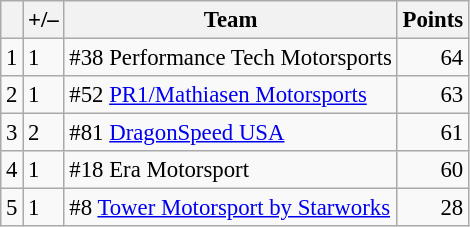<table class="wikitable" style="font-size: 95%;">
<tr>
<th scope="col"></th>
<th scope="col">+/–</th>
<th scope="col">Team</th>
<th scope="col">Points</th>
</tr>
<tr>
<td align=center>1</td>
<td align="left"> 1</td>
<td> #38 Performance Tech Motorsports</td>
<td align=right>64</td>
</tr>
<tr>
<td align=center>2</td>
<td align="left"> 1</td>
<td> #52 <a href='#'>PR1/Mathiasen Motorsports</a></td>
<td align=right>63</td>
</tr>
<tr>
<td align=center>3</td>
<td align="left"> 2</td>
<td> #81 <a href='#'>DragonSpeed USA</a></td>
<td align=right>61</td>
</tr>
<tr>
<td align=center>4</td>
<td align="left"> 1</td>
<td> #18 Era Motorsport</td>
<td align=right>60</td>
</tr>
<tr>
<td align=center>5</td>
<td align="left"> 1</td>
<td> #8 <a href='#'>Tower Motorsport by Starworks</a></td>
<td align=right>28</td>
</tr>
</table>
